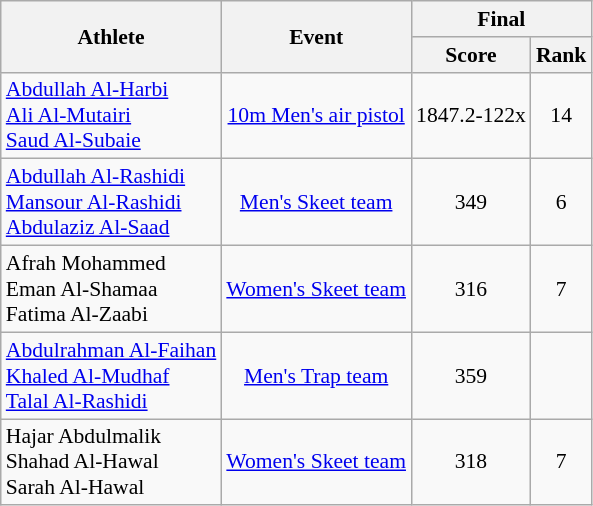<table class="wikitable" style="text-align:center; font-size:90%">
<tr>
<th rowspan="2">Athlete</th>
<th rowspan="2">Event</th>
<th colspan="2">Final</th>
</tr>
<tr>
<th>Score</th>
<th>Rank</th>
</tr>
<tr>
<td align=left><a href='#'>Abdullah Al-Harbi</a><br><a href='#'>Ali Al-Mutairi</a><br><a href='#'>Saud Al-Subaie</a></td>
<td><a href='#'>10m Men's air pistol</a></td>
<td>1847.2-122x</td>
<td>14</td>
</tr>
<tr>
<td align=left><a href='#'>Abdullah Al-Rashidi</a><br><a href='#'>Mansour Al-Rashidi</a><br><a href='#'>Abdulaziz Al-Saad</a></td>
<td><a href='#'>Men's Skeet team</a></td>
<td>349</td>
<td>6</td>
</tr>
<tr>
<td align=left>Afrah Mohammed<br>Eman Al-Shamaa<br>Fatima Al-Zaabi</td>
<td><a href='#'>Women's Skeet team</a></td>
<td>316</td>
<td>7</td>
</tr>
<tr>
<td align=left><a href='#'>Abdulrahman Al-Faihan</a><br><a href='#'>Khaled Al-Mudhaf</a><br><a href='#'>Talal Al-Rashidi</a></td>
<td><a href='#'>Men's Trap team</a></td>
<td>359</td>
<td></td>
</tr>
<tr>
<td align=left>Hajar Abdulmalik<br>Shahad Al-Hawal<br>Sarah Al-Hawal</td>
<td><a href='#'>Women's Skeet team</a></td>
<td>318</td>
<td>7</td>
</tr>
</table>
